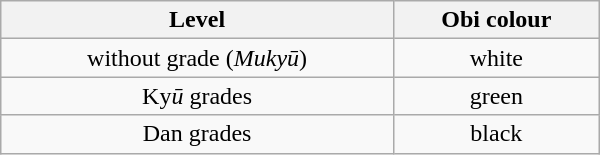<table class="wikitable" width="400" style="text-align:center">
<tr>
<th>Level</th>
<th>Obi colour</th>
</tr>
<tr>
<td>without grade (<em>Mukyū</em>)</td>
<td>white</td>
</tr>
<tr>
<td>Ky<em>ū</em> grades</td>
<td>green</td>
</tr>
<tr>
<td>Dan grades</td>
<td>black</td>
</tr>
</table>
